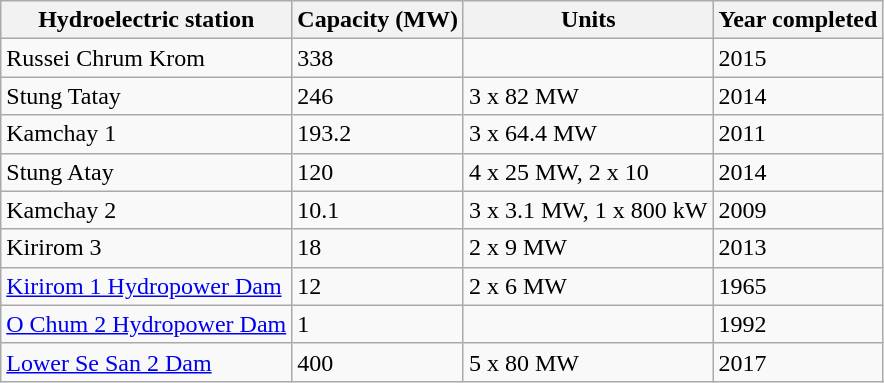<table class="wikitable sortable">
<tr>
<th>Hydroelectric station</th>
<th>Capacity (MW)</th>
<th>Units</th>
<th>Year completed</th>
</tr>
<tr>
<td>Russei Chrum Krom</td>
<td>338</td>
<td></td>
<td>2015</td>
</tr>
<tr>
<td>Stung Tatay</td>
<td>246</td>
<td>3 x 82 MW</td>
<td>2014</td>
</tr>
<tr>
<td>Kamchay 1</td>
<td>193.2</td>
<td>3 x 64.4 MW</td>
<td>2011</td>
</tr>
<tr>
<td>Stung Atay</td>
<td>120</td>
<td>4 x 25 MW, 2 x 10</td>
<td>2014</td>
</tr>
<tr>
<td>Kamchay 2</td>
<td>10.1</td>
<td>3 x 3.1 MW, 1 x 800 kW</td>
<td>2009</td>
</tr>
<tr>
<td>Kirirom 3</td>
<td>18</td>
<td>2 x 9 MW</td>
<td>2013</td>
</tr>
<tr>
<td><a href='#'>Kirirom 1 Hydropower Dam</a></td>
<td>12</td>
<td>2 x 6 MW</td>
<td>1965</td>
</tr>
<tr>
<td><a href='#'>O Chum 2 Hydropower Dam</a></td>
<td>1</td>
<td></td>
<td>1992</td>
</tr>
<tr>
<td><a href='#'>Lower Se San 2 Dam</a></td>
<td>400</td>
<td>5 x 80 MW</td>
<td>2017</td>
</tr>
</table>
